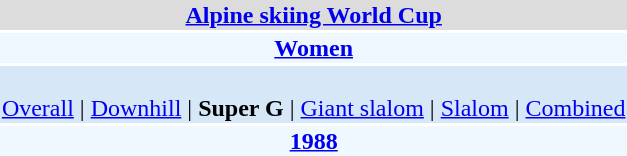<table align="right" class="toccolours" style="margin: 0 0 1em 1em;">
<tr>
<td colspan="2" align=center bgcolor=Gainsboro><strong><a href='#'>Alpine skiing World Cup</a></strong></td>
</tr>
<tr>
<td colspan="2" align=center bgcolor=AliceBlue><strong><a href='#'>Women</a></strong></td>
</tr>
<tr>
<td colspan="2" align=center bgcolor=D6E8F8><br><a href='#'>Overall</a> | 
<a href='#'>Downhill</a> | 
<strong>Super G</strong> | 
<a href='#'>Giant slalom</a> | 
<a href='#'>Slalom</a> | 
<a href='#'>Combined</a></td>
</tr>
<tr>
<td colspan="2" align=center bgcolor=AliceBlue><strong><a href='#'>1988</a></strong></td>
</tr>
</table>
